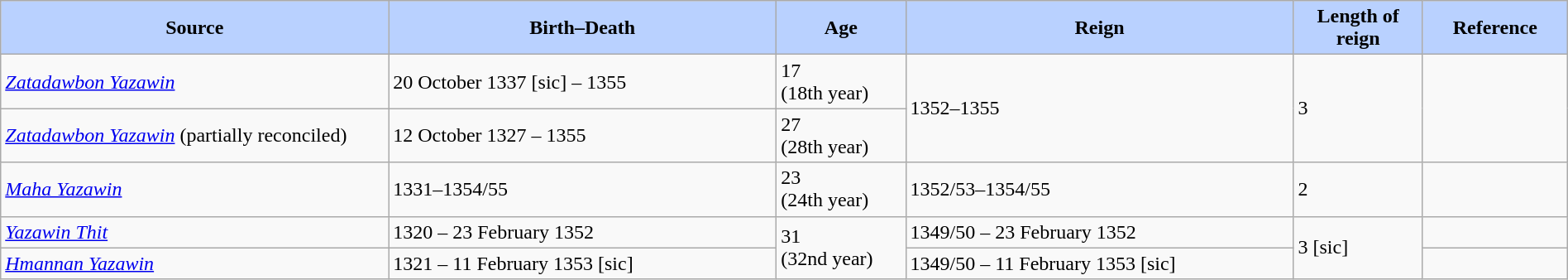<table width=100% class="wikitable">
<tr>
<th style="background-color:#B9D1FF" width=15%>Source</th>
<th style="background-color:#B9D1FF" width=15%>Birth–Death</th>
<th style="background-color:#B9D1FF" width=5%>Age</th>
<th style="background-color:#B9D1FF" width=15%>Reign</th>
<th style="background-color:#B9D1FF" width=5%>Length of reign</th>
<th style="background-color:#B9D1FF" width=5%>Reference</th>
</tr>
<tr>
<td><em><a href='#'>Zatadawbon Yazawin</a></em></td>
<td>20 October 1337 [sic] – 1355</td>
<td>17 <br> (18th year)</td>
<td rowspan="2">1352–1355</td>
<td rowspan="2">3</td>
<td rowspan="2"></td>
</tr>
<tr>
<td><em><a href='#'>Zatadawbon Yazawin</a></em> (partially reconciled)</td>
<td>12 October 1327 – 1355</td>
<td>27 <br> (28th year)</td>
</tr>
<tr>
<td><em><a href='#'>Maha Yazawin</a></em></td>
<td> 1331–1354/55</td>
<td>23 <br> (24th year)</td>
<td>1352/53–1354/55</td>
<td>2</td>
<td></td>
</tr>
<tr>
<td><em><a href='#'>Yazawin Thit</a></em></td>
<td> 1320 – 23 February 1352</td>
<td rowspan="2">31 <br> (32nd year)</td>
<td>1349/50 – 23 February 1352</td>
<td rowspan="2">3 [sic]</td>
<td></td>
</tr>
<tr>
<td><em><a href='#'>Hmannan Yazawin</a></em></td>
<td> 1321 – 11 February 1353 [sic]</td>
<td>1349/50 – 11 February 1353 [sic]</td>
<td></td>
</tr>
</table>
